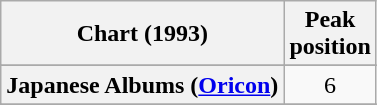<table class="wikitable sortable plainrowheaders" style="text-align:center">
<tr>
<th>Chart (1993)</th>
<th>Peak<br>position</th>
</tr>
<tr>
</tr>
<tr>
</tr>
<tr>
</tr>
<tr>
</tr>
<tr>
</tr>
<tr>
<th scope="row">Japanese Albums (<a href='#'>Oricon</a>)</th>
<td>6</td>
</tr>
<tr>
</tr>
<tr>
</tr>
<tr>
</tr>
<tr>
</tr>
<tr>
</tr>
<tr>
</tr>
</table>
